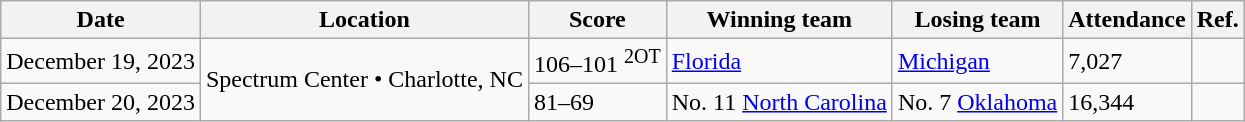<table class=wikitable>
<tr>
<th>Date</th>
<th>Location</th>
<th>Score</th>
<th>Winning team</th>
<th>Losing team</th>
<th>Attendance</th>
<th>Ref.</th>
</tr>
<tr>
<td>December 19, 2023</td>
<td rowspan=2>Spectrum Center • Charlotte, NC</td>
<td>106–101 <sup>2OT</sup></td>
<td><a href='#'>Florida</a></td>
<td><a href='#'>Michigan</a></td>
<td>7,027</td>
<td></td>
</tr>
<tr>
<td>December 20, 2023</td>
<td>81–69</td>
<td>No. 11 <a href='#'>North Carolina</a></td>
<td>No. 7 <a href='#'>Oklahoma</a></td>
<td>16,344</td>
<td></td>
</tr>
</table>
